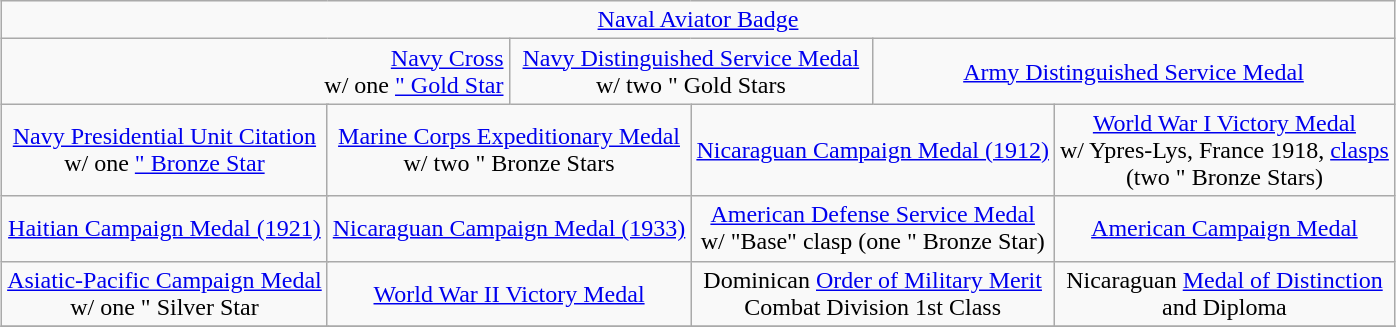<table class="wikitable" style="margin:1em auto; text-align:center;">
<tr>
<td colspan="12"><a href='#'>Naval Aviator Badge</a></td>
</tr>
<tr>
<td colspan="4" align="right"><a href='#'>Navy Cross</a> <br>w/ one <a href='#'>" Gold Star</a></td>
<td colspan="4"><a href='#'>Navy Distinguished Service Medal</a> <br>w/ two " Gold Stars</td>
<td colspan="4" align="center"><a href='#'>Army Distinguished Service Medal</a></td>
</tr>
<tr>
<td colspan="3"><a href='#'>Navy Presidential Unit Citation</a> <br>w/ one <a href='#'>" Bronze Star</a></td>
<td colspan="3"><a href='#'>Marine Corps Expeditionary Medal</a> <br>w/ two " Bronze Stars</td>
<td colspan="3"><a href='#'>Nicaraguan Campaign Medal (1912)</a></td>
<td colspan="3"><a href='#'>World War I Victory Medal</a> <br>w/ Ypres-Lys, France 1918, <a href='#'>clasps</a> <br>(two " Bronze Stars)</td>
</tr>
<tr>
<td colspan="3"><a href='#'>Haitian Campaign Medal (1921)</a></td>
<td colspan="3"><a href='#'>Nicaraguan Campaign Medal (1933)</a></td>
<td colspan="3"><a href='#'>American Defense Service Medal</a> <br>w/ "Base" clasp (one " Bronze Star)</td>
<td colspan="3"><a href='#'>American Campaign Medal</a></td>
</tr>
<tr>
<td colspan="3"><a href='#'>Asiatic-Pacific Campaign Medal</a> <br>w/ one " Silver Star</td>
<td colspan="3"><a href='#'>World War II Victory Medal</a></td>
<td colspan="3">Dominican <a href='#'>Order of Military Merit</a> <br>Combat Division 1st Class</td>
<td colspan="3">Nicaraguan <a href='#'>Medal of Distinction</a> <br>and Diploma</td>
</tr>
<tr>
</tr>
</table>
